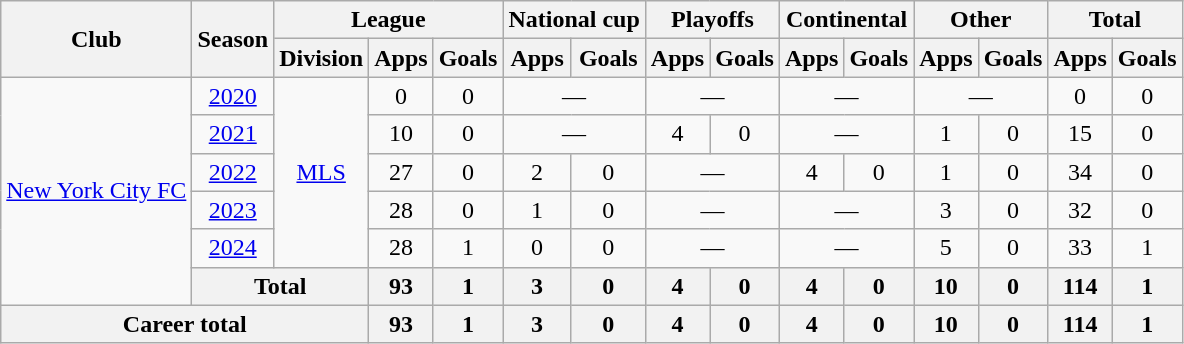<table class="wikitable" style="text-align:center">
<tr>
<th rowspan="2">Club</th>
<th rowspan="2">Season</th>
<th colspan="3">League</th>
<th colspan="2">National cup</th>
<th colspan="2">Playoffs</th>
<th colspan="2">Continental</th>
<th colspan="2">Other</th>
<th colspan="2">Total</th>
</tr>
<tr>
<th>Division</th>
<th>Apps</th>
<th>Goals</th>
<th>Apps</th>
<th>Goals</th>
<th>Apps</th>
<th>Goals</th>
<th>Apps</th>
<th>Goals</th>
<th>Apps</th>
<th>Goals</th>
<th>Apps</th>
<th>Goals</th>
</tr>
<tr>
<td rowspan="6"><a href='#'>New York City FC</a></td>
<td><a href='#'>2020</a></td>
<td rowspan="5"><a href='#'>MLS</a></td>
<td>0</td>
<td>0</td>
<td colspan="2">—</td>
<td colspan="2">—</td>
<td colspan="2">—</td>
<td colspan="2">—</td>
<td>0</td>
<td>0</td>
</tr>
<tr>
<td><a href='#'>2021</a></td>
<td>10</td>
<td>0</td>
<td colspan="2">—</td>
<td>4</td>
<td>0</td>
<td colspan="2">—</td>
<td>1</td>
<td>0</td>
<td>15</td>
<td>0</td>
</tr>
<tr>
<td><a href='#'>2022</a></td>
<td>27</td>
<td>0</td>
<td>2</td>
<td>0</td>
<td colspan="2">—</td>
<td>4</td>
<td>0</td>
<td>1</td>
<td>0</td>
<td>34</td>
<td>0</td>
</tr>
<tr>
<td><a href='#'>2023</a></td>
<td>28</td>
<td>0</td>
<td>1</td>
<td>0</td>
<td colspan="2">—</td>
<td colspan="2">—</td>
<td>3</td>
<td>0</td>
<td>32</td>
<td>0</td>
</tr>
<tr>
<td><a href='#'>2024</a></td>
<td>28</td>
<td>1</td>
<td>0</td>
<td>0</td>
<td colspan="2">—</td>
<td colspan="2">—</td>
<td>5</td>
<td>0</td>
<td>33</td>
<td>1</td>
</tr>
<tr>
<th colspan="2">Total</th>
<th>93</th>
<th>1</th>
<th>3</th>
<th>0</th>
<th>4</th>
<th>0</th>
<th>4</th>
<th>0</th>
<th>10</th>
<th>0</th>
<th>114</th>
<th>1</th>
</tr>
<tr>
<th colspan="3">Career total</th>
<th>93</th>
<th>1</th>
<th>3</th>
<th>0</th>
<th>4</th>
<th>0</th>
<th>4</th>
<th>0</th>
<th>10</th>
<th>0</th>
<th>114</th>
<th>1</th>
</tr>
</table>
